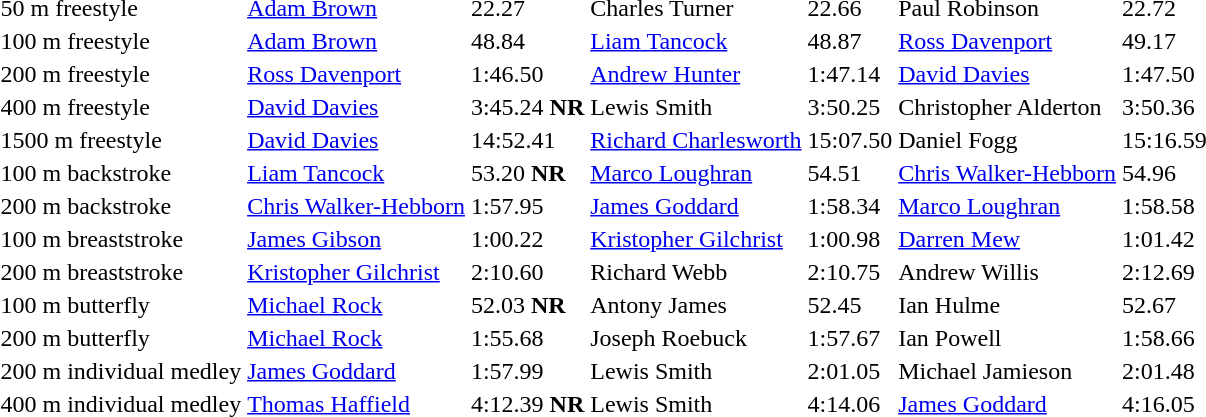<table>
<tr>
<td>50 m freestyle</td>
<td><a href='#'>Adam Brown</a></td>
<td>22.27</td>
<td>Charles Turner</td>
<td>22.66</td>
<td>Paul Robinson</td>
<td>22.72</td>
</tr>
<tr>
<td>100 m freestyle</td>
<td><a href='#'>Adam Brown</a></td>
<td>48.84</td>
<td><a href='#'>Liam Tancock</a></td>
<td>48.87</td>
<td><a href='#'>Ross Davenport</a></td>
<td>49.17</td>
</tr>
<tr>
<td>200 m freestyle</td>
<td><a href='#'>Ross Davenport</a></td>
<td>1:46.50</td>
<td><a href='#'>Andrew Hunter</a></td>
<td>1:47.14</td>
<td><a href='#'>David Davies</a></td>
<td>1:47.50</td>
</tr>
<tr>
<td>400 m freestyle</td>
<td><a href='#'>David Davies</a></td>
<td>3:45.24 <strong>NR</strong></td>
<td>Lewis Smith</td>
<td>3:50.25</td>
<td>Christopher Alderton</td>
<td>3:50.36</td>
</tr>
<tr>
<td>1500 m freestyle</td>
<td><a href='#'>David Davies</a></td>
<td>14:52.41</td>
<td><a href='#'>Richard Charlesworth</a></td>
<td>15:07.50</td>
<td>Daniel Fogg</td>
<td>15:16.59</td>
</tr>
<tr>
<td>100 m backstroke</td>
<td><a href='#'>Liam Tancock</a></td>
<td>53.20 <strong>NR</strong></td>
<td><a href='#'>Marco Loughran</a></td>
<td>54.51</td>
<td><a href='#'>Chris Walker-Hebborn</a></td>
<td>54.96</td>
</tr>
<tr>
<td>200 m backstroke</td>
<td><a href='#'>Chris Walker-Hebborn</a></td>
<td>1:57.95</td>
<td><a href='#'>James Goddard</a></td>
<td>1:58.34</td>
<td><a href='#'>Marco Loughran</a></td>
<td>1:58.58</td>
</tr>
<tr>
<td>100 m breaststroke</td>
<td><a href='#'>James Gibson</a></td>
<td>1:00.22</td>
<td><a href='#'>Kristopher Gilchrist</a></td>
<td>1:00.98</td>
<td><a href='#'>Darren Mew</a></td>
<td>1:01.42</td>
</tr>
<tr>
<td>200 m breaststroke</td>
<td><a href='#'>Kristopher Gilchrist</a></td>
<td>2:10.60</td>
<td>Richard Webb</td>
<td>2:10.75</td>
<td>Andrew Willis</td>
<td>2:12.69</td>
</tr>
<tr>
<td>100 m butterfly</td>
<td><a href='#'>Michael Rock</a></td>
<td>52.03 <strong>NR</strong></td>
<td>Antony James</td>
<td>52.45</td>
<td>Ian Hulme</td>
<td>52.67</td>
</tr>
<tr>
<td>200 m butterfly</td>
<td><a href='#'>Michael Rock</a></td>
<td>1:55.68</td>
<td>Joseph Roebuck</td>
<td>1:57.67</td>
<td>Ian Powell</td>
<td>1:58.66</td>
</tr>
<tr>
<td>200 m individual medley</td>
<td><a href='#'>James Goddard</a></td>
<td>1:57.99</td>
<td>Lewis Smith</td>
<td>2:01.05</td>
<td>Michael Jamieson</td>
<td>2:01.48</td>
</tr>
<tr>
<td>400 m individual medley</td>
<td><a href='#'>Thomas Haffield</a></td>
<td>4:12.39 <strong>NR</strong></td>
<td>Lewis Smith</td>
<td>4:14.06</td>
<td><a href='#'>James Goddard</a></td>
<td>4:16.05</td>
</tr>
</table>
